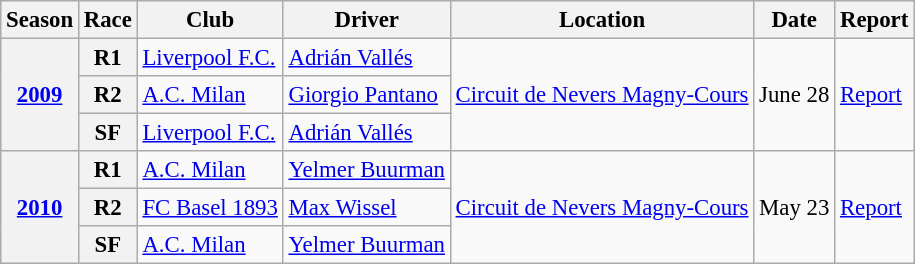<table class="wikitable" style="font-size: 95%;">
<tr>
<th>Season</th>
<th>Race</th>
<th>Club</th>
<th>Driver</th>
<th>Location</th>
<th>Date</th>
<th>Report</th>
</tr>
<tr>
<th rowspan=3><a href='#'>2009</a></th>
<th>R1</th>
<td> <a href='#'>Liverpool F.C.</a></td>
<td> <a href='#'>Adrián Vallés</a></td>
<td rowspan=3><a href='#'>Circuit de Nevers Magny-Cours</a></td>
<td rowspan=3>June 28</td>
<td rowspan=3><a href='#'>Report</a></td>
</tr>
<tr>
<th>R2</th>
<td> <a href='#'>A.C. Milan</a></td>
<td> <a href='#'>Giorgio Pantano</a></td>
</tr>
<tr>
<th>SF</th>
<td> <a href='#'>Liverpool F.C.</a></td>
<td> <a href='#'>Adrián Vallés</a></td>
</tr>
<tr>
<th rowspan=3><a href='#'>2010</a></th>
<th>R1</th>
<td> <a href='#'>A.C. Milan</a></td>
<td> <a href='#'>Yelmer Buurman</a></td>
<td rowspan=3><a href='#'>Circuit de Nevers Magny-Cours</a></td>
<td rowspan=3>May 23</td>
<td rowspan=3><a href='#'>Report</a></td>
</tr>
<tr>
<th>R2</th>
<td> <a href='#'>FC Basel 1893</a></td>
<td> <a href='#'>Max Wissel</a></td>
</tr>
<tr>
<th>SF</th>
<td> <a href='#'>A.C. Milan</a></td>
<td> <a href='#'>Yelmer Buurman</a></td>
</tr>
</table>
